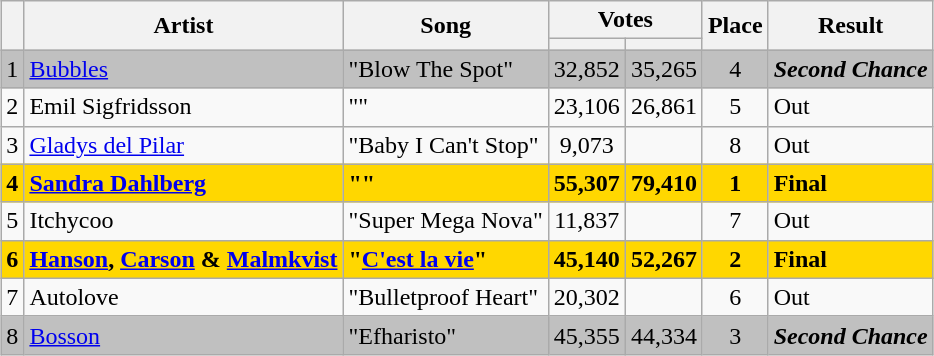<table class="sortable wikitable" style="margin: 1em auto 1em auto; text-align:center;">
<tr>
<th rowspan="2"></th>
<th rowspan="2">Artist</th>
<th rowspan="2">Song</th>
<th colspan="2">Votes</th>
<th rowspan="2">Place</th>
<th rowspan="2" class="unsortable">Result</th>
</tr>
<tr>
<th></th>
<th></th>
</tr>
<tr style="background:silver;">
<td>1</td>
<td align="left"><a href='#'>Bubbles</a></td>
<td align="left">"Blow The Spot"</td>
<td>32,852</td>
<td>35,265</td>
<td>4</td>
<td align="left"><strong><em>Second Chance</em></strong></td>
</tr>
<tr>
<td>2</td>
<td align="left">Emil Sigfridsson</td>
<td align="left">""</td>
<td>23,106</td>
<td>26,861</td>
<td>5</td>
<td align="left">Out</td>
</tr>
<tr>
<td>3</td>
<td align="left"><a href='#'>Gladys del Pilar</a></td>
<td align="left">"Baby I Can't Stop"</td>
<td>9,073</td>
<td></td>
<td>8</td>
<td align="left">Out</td>
</tr>
<tr style="background:gold;">
<td><strong>4</strong></td>
<td align="left"><strong><a href='#'>Sandra Dahlberg</a></strong></td>
<td align="left"><strong>""</strong></td>
<td><strong>55,307</strong></td>
<td><strong>79,410</strong></td>
<td><strong>1</strong></td>
<td align="left"><strong>Final</strong></td>
</tr>
<tr>
<td>5</td>
<td align="left">Itchycoo</td>
<td align="left">"Super Mega Nova"</td>
<td>11,837</td>
<td></td>
<td>7</td>
<td align="left">Out</td>
</tr>
<tr style="background:gold;">
<td><strong>6</strong></td>
<td align="left"><strong><a href='#'>Hanson</a>, <a href='#'>Carson</a> & <a href='#'>Malmkvist</a></strong></td>
<td align="left"><strong>"<a href='#'><span>C'est la vie</span></a>"</strong></td>
<td><strong>45,140</strong></td>
<td><strong>52,267</strong></td>
<td><strong>2</strong></td>
<td align="left"><strong>Final</strong></td>
</tr>
<tr>
<td>7</td>
<td align="left">Autolove</td>
<td align="left">"Bulletproof Heart"</td>
<td>20,302</td>
<td></td>
<td>6</td>
<td align="left">Out</td>
</tr>
<tr style="background:silver;">
<td>8</td>
<td align="left"><a href='#'>Bosson</a></td>
<td align="left">"Efharisto"</td>
<td>45,355</td>
<td>44,334</td>
<td>3</td>
<td align="left"><strong><em>Second Chance</em></strong></td>
</tr>
</table>
